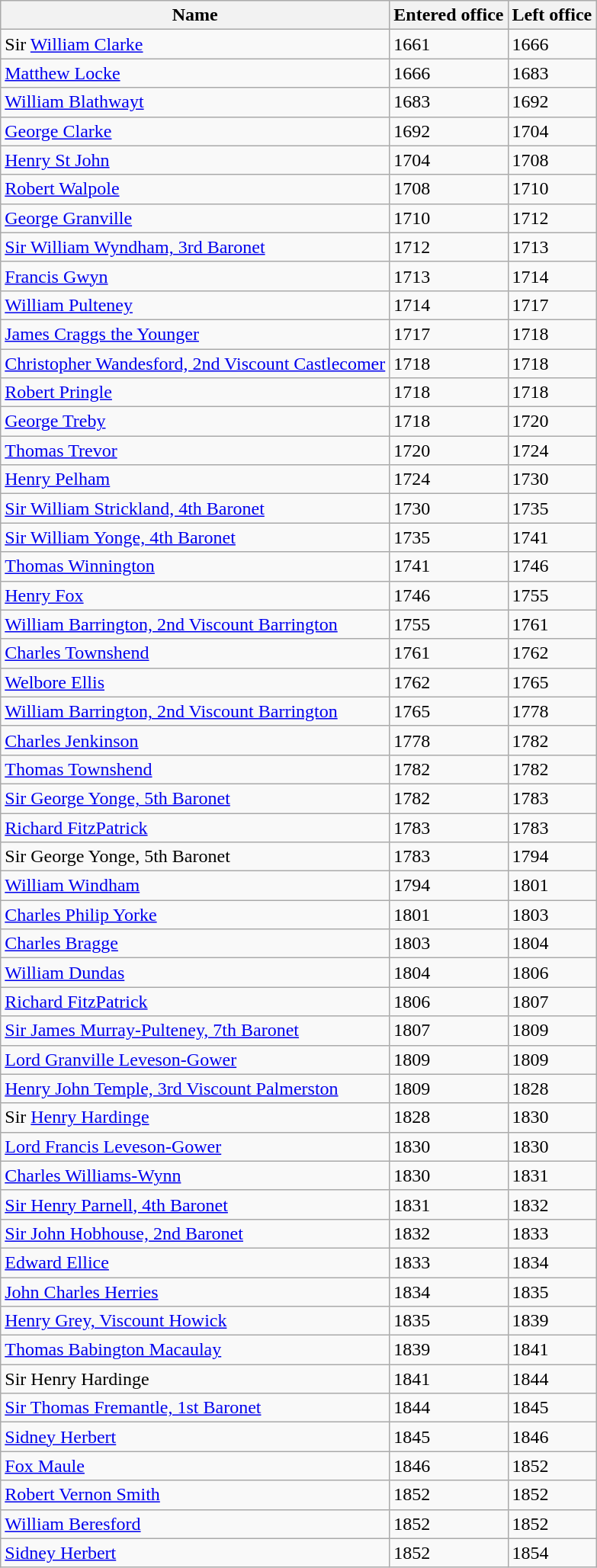<table class="wikitable" style="text-align:left">
<tr>
<th>Name</th>
<th>Entered office</th>
<th>Left office</th>
</tr>
<tr>
<td>Sir <a href='#'>William Clarke</a></td>
<td>1661</td>
<td>1666</td>
</tr>
<tr>
<td><a href='#'>Matthew Locke</a></td>
<td>1666</td>
<td>1683</td>
</tr>
<tr>
<td><a href='#'>William Blathwayt</a></td>
<td>1683</td>
<td>1692</td>
</tr>
<tr>
<td><a href='#'>George Clarke</a></td>
<td>1692</td>
<td>1704</td>
</tr>
<tr>
<td><a href='#'>Henry St John</a></td>
<td>1704</td>
<td>1708</td>
</tr>
<tr>
<td><a href='#'>Robert Walpole</a></td>
<td>1708</td>
<td>1710</td>
</tr>
<tr>
<td><a href='#'>George Granville</a></td>
<td>1710</td>
<td>1712</td>
</tr>
<tr>
<td><a href='#'>Sir William Wyndham, 3rd Baronet</a></td>
<td>1712</td>
<td>1713</td>
</tr>
<tr>
<td><a href='#'>Francis Gwyn</a></td>
<td>1713</td>
<td>1714</td>
</tr>
<tr>
<td><a href='#'>William Pulteney</a></td>
<td>1714</td>
<td>1717</td>
</tr>
<tr>
<td><a href='#'>James Craggs the Younger</a></td>
<td>1717</td>
<td>1718</td>
</tr>
<tr>
<td><a href='#'>Christopher Wandesford, 2nd Viscount Castlecomer</a></td>
<td>1718</td>
<td>1718</td>
</tr>
<tr>
<td><a href='#'>Robert Pringle</a></td>
<td>1718</td>
<td>1718</td>
</tr>
<tr>
<td><a href='#'>George Treby</a></td>
<td>1718</td>
<td>1720</td>
</tr>
<tr>
<td><a href='#'>Thomas Trevor</a></td>
<td>1720</td>
<td>1724</td>
</tr>
<tr>
<td><a href='#'>Henry Pelham</a></td>
<td>1724</td>
<td>1730</td>
</tr>
<tr>
<td><a href='#'>Sir William Strickland, 4th Baronet</a></td>
<td>1730</td>
<td>1735</td>
</tr>
<tr>
<td><a href='#'>Sir William Yonge, 4th Baronet</a></td>
<td>1735</td>
<td>1741</td>
</tr>
<tr>
<td><a href='#'>Thomas Winnington</a></td>
<td>1741</td>
<td>1746</td>
</tr>
<tr>
<td><a href='#'>Henry Fox</a></td>
<td>1746</td>
<td>1755</td>
</tr>
<tr>
<td><a href='#'>William Barrington, 2nd Viscount Barrington</a></td>
<td>1755</td>
<td>1761</td>
</tr>
<tr>
<td><a href='#'>Charles Townshend</a></td>
<td>1761</td>
<td>1762</td>
</tr>
<tr>
<td><a href='#'>Welbore Ellis</a></td>
<td>1762</td>
<td>1765</td>
</tr>
<tr>
<td><a href='#'>William Barrington, 2nd Viscount Barrington</a></td>
<td>1765</td>
<td>1778</td>
</tr>
<tr>
<td><a href='#'>Charles Jenkinson</a></td>
<td>1778</td>
<td>1782</td>
</tr>
<tr>
<td><a href='#'>Thomas Townshend</a></td>
<td>1782</td>
<td>1782</td>
</tr>
<tr>
<td><a href='#'>Sir George Yonge, 5th Baronet</a></td>
<td>1782</td>
<td>1783</td>
</tr>
<tr>
<td><a href='#'>Richard FitzPatrick</a></td>
<td>1783</td>
<td>1783</td>
</tr>
<tr>
<td>Sir George Yonge, 5th Baronet</td>
<td>1783</td>
<td>1794</td>
</tr>
<tr>
<td><a href='#'>William Windham</a></td>
<td>1794</td>
<td>1801</td>
</tr>
<tr>
<td><a href='#'>Charles Philip Yorke</a></td>
<td>1801</td>
<td>1803</td>
</tr>
<tr>
<td><a href='#'>Charles Bragge</a></td>
<td>1803</td>
<td>1804</td>
</tr>
<tr>
<td><a href='#'>William Dundas</a></td>
<td>1804</td>
<td>1806</td>
</tr>
<tr>
<td><a href='#'>Richard FitzPatrick</a></td>
<td>1806</td>
<td>1807</td>
</tr>
<tr>
<td><a href='#'>Sir James Murray-Pulteney, 7th Baronet</a></td>
<td>1807</td>
<td>1809</td>
</tr>
<tr>
<td><a href='#'>Lord Granville Leveson-Gower</a></td>
<td>1809</td>
<td>1809</td>
</tr>
<tr>
<td><a href='#'>Henry John Temple, 3rd Viscount Palmerston</a></td>
<td>1809</td>
<td>1828</td>
</tr>
<tr>
<td>Sir <a href='#'>Henry Hardinge</a></td>
<td>1828</td>
<td>1830</td>
</tr>
<tr>
<td><a href='#'>Lord Francis Leveson-Gower</a></td>
<td>1830</td>
<td>1830</td>
</tr>
<tr>
<td><a href='#'>Charles Williams-Wynn</a></td>
<td>1830</td>
<td>1831</td>
</tr>
<tr>
<td><a href='#'>Sir Henry Parnell, 4th Baronet</a></td>
<td>1831</td>
<td>1832</td>
</tr>
<tr>
<td><a href='#'>Sir John Hobhouse, 2nd Baronet</a></td>
<td>1832</td>
<td>1833</td>
</tr>
<tr>
<td><a href='#'>Edward Ellice</a></td>
<td>1833</td>
<td>1834</td>
</tr>
<tr>
<td><a href='#'>John Charles Herries</a></td>
<td>1834</td>
<td>1835</td>
</tr>
<tr>
<td><a href='#'>Henry Grey, Viscount Howick</a></td>
<td>1835</td>
<td>1839</td>
</tr>
<tr>
<td><a href='#'>Thomas Babington Macaulay</a></td>
<td>1839</td>
<td>1841</td>
</tr>
<tr>
<td>Sir Henry Hardinge</td>
<td>1841</td>
<td>1844</td>
</tr>
<tr>
<td><a href='#'>Sir Thomas Fremantle, 1st Baronet</a></td>
<td>1844</td>
<td>1845</td>
</tr>
<tr>
<td><a href='#'>Sidney Herbert</a></td>
<td>1845</td>
<td>1846</td>
</tr>
<tr>
<td><a href='#'>Fox Maule</a></td>
<td>1846</td>
<td>1852</td>
</tr>
<tr>
<td><a href='#'>Robert Vernon Smith</a></td>
<td>1852</td>
<td>1852</td>
</tr>
<tr>
<td><a href='#'>William Beresford</a></td>
<td>1852</td>
<td>1852</td>
</tr>
<tr>
<td><a href='#'>Sidney Herbert</a></td>
<td>1852</td>
<td>1854</td>
</tr>
</table>
